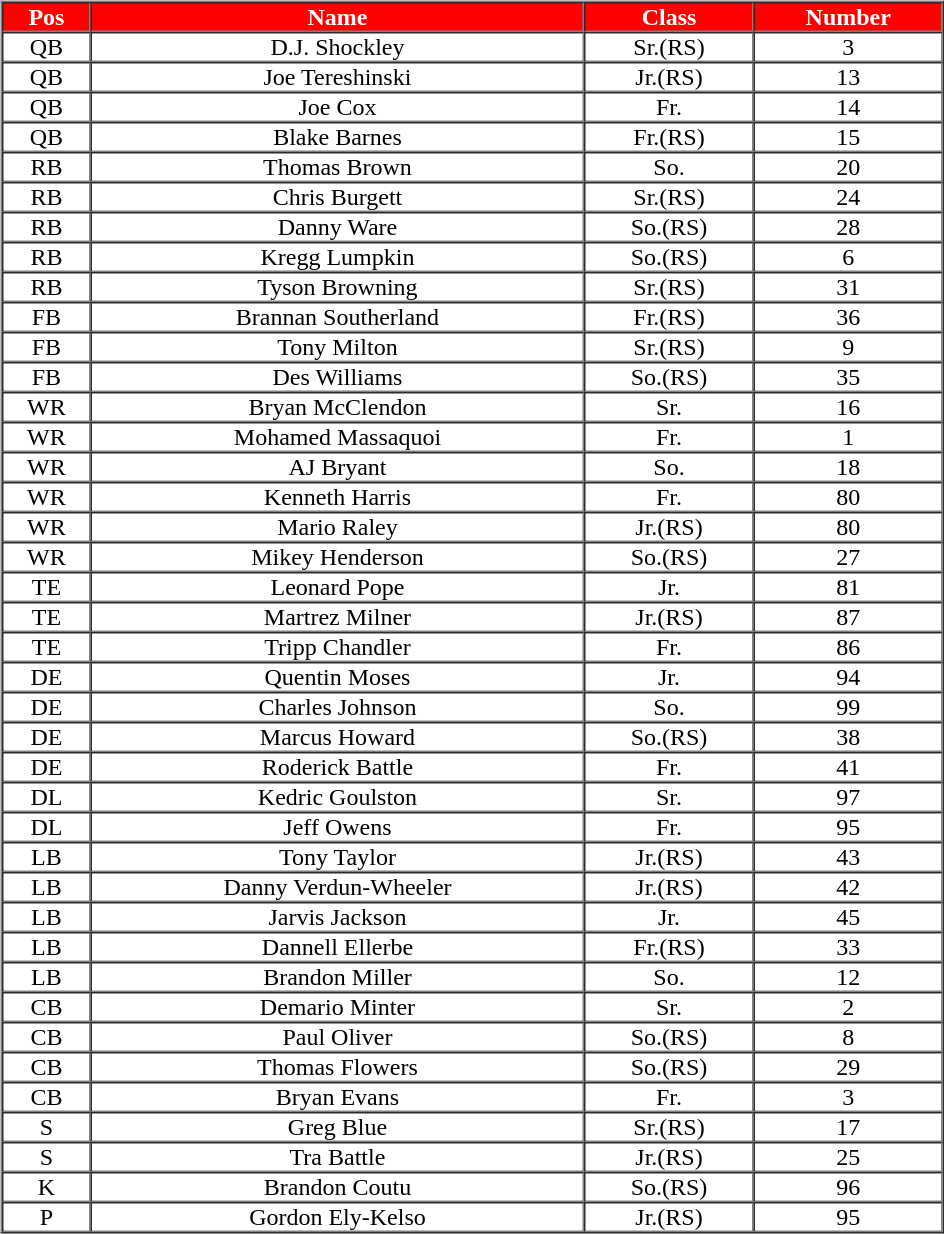<table border="0" style="width:100%;">
<tr>
<td valign="top"><br><table cellpadding="0.5" border="1" cellspacing="0" style="width:50%;">
<tr>
<th style="background: #FF0000; color:white;">Pos</th>
<th style="background: #FF0000; color:white;">Name</th>
<th style="background: #FF0000; color:white;">Class</th>
<th style="background: #FF0000; color:white;">Number</th>
</tr>
<tr style="text-align:center;">
<td>QB</td>
<td>D.J. Shockley</td>
<td>Sr.(RS)</td>
<td>3</td>
</tr>
<tr style="text-align:center;">
<td>QB</td>
<td>Joe Tereshinski</td>
<td>Jr.(RS)</td>
<td>13</td>
</tr>
<tr style="text-align:center;">
<td>QB</td>
<td>Joe Cox</td>
<td>Fr.</td>
<td>14</td>
</tr>
<tr style="text-align:center;">
<td>QB</td>
<td>Blake Barnes</td>
<td>Fr.(RS)</td>
<td>15</td>
</tr>
<tr style="text-align:center;">
<td>RB</td>
<td>Thomas Brown</td>
<td>So.</td>
<td>20</td>
</tr>
<tr style="text-align:center;">
<td>RB</td>
<td>Chris Burgett</td>
<td>Sr.(RS)</td>
<td>24</td>
</tr>
<tr style="text-align:center;">
<td>RB</td>
<td>Danny Ware</td>
<td>So.(RS)</td>
<td>28</td>
</tr>
<tr style="text-align:center;">
<td>RB</td>
<td>Kregg Lumpkin</td>
<td>So.(RS)</td>
<td>6</td>
</tr>
<tr style="text-align:center;">
<td>RB</td>
<td>Tyson Browning</td>
<td>Sr.(RS)</td>
<td>31</td>
</tr>
<tr style="text-align:center;">
<td>FB</td>
<td>Brannan Southerland</td>
<td>Fr.(RS)</td>
<td>36</td>
</tr>
<tr style="text-align:center;">
<td>FB</td>
<td>Tony Milton</td>
<td>Sr.(RS)</td>
<td>9</td>
</tr>
<tr style="text-align:center;">
<td>FB</td>
<td>Des Williams</td>
<td>So.(RS)</td>
<td>35</td>
</tr>
<tr style="text-align:center;">
<td>WR</td>
<td>Bryan McClendon</td>
<td>Sr.</td>
<td>16</td>
</tr>
<tr style="text-align:center;">
<td>WR</td>
<td>Mohamed Massaquoi</td>
<td>Fr.</td>
<td>1</td>
</tr>
<tr style="text-align:center;">
<td>WR</td>
<td>AJ Bryant</td>
<td>So.</td>
<td>18</td>
</tr>
<tr style="text-align:center;">
<td>WR</td>
<td>Kenneth Harris</td>
<td>Fr.</td>
<td>80</td>
</tr>
<tr style="text-align:center;">
<td>WR</td>
<td>Mario Raley</td>
<td>Jr.(RS)</td>
<td>80</td>
</tr>
<tr style="text-align:center;">
<td>WR</td>
<td>Mikey Henderson</td>
<td>So.(RS)</td>
<td>27</td>
</tr>
<tr style="text-align:center;">
<td>TE</td>
<td>Leonard Pope</td>
<td>Jr.</td>
<td>81</td>
</tr>
<tr style="text-align:center;">
<td>TE</td>
<td>Martrez Milner</td>
<td>Jr.(RS)</td>
<td>87</td>
</tr>
<tr style="text-align:center;">
<td>TE</td>
<td>Tripp Chandler</td>
<td>Fr.</td>
<td>86</td>
</tr>
<tr style="text-align:center;">
<td>DE</td>
<td>Quentin Moses</td>
<td>Jr.</td>
<td>94</td>
</tr>
<tr style="text-align:center;">
<td>DE</td>
<td>Charles Johnson</td>
<td>So.</td>
<td>99</td>
</tr>
<tr style="text-align:center;">
<td>DE</td>
<td>Marcus Howard</td>
<td>So.(RS)</td>
<td>38</td>
</tr>
<tr style="text-align:center;">
<td>DE</td>
<td>Roderick Battle</td>
<td>Fr.</td>
<td>41</td>
</tr>
<tr style="text-align:center;">
<td>DL</td>
<td>Kedric Goulston</td>
<td>Sr.</td>
<td>97</td>
</tr>
<tr style="text-align:center;">
<td>DL</td>
<td>Jeff Owens</td>
<td>Fr.</td>
<td>95</td>
</tr>
<tr style="text-align:center;">
<td>LB</td>
<td>Tony Taylor</td>
<td>Jr.(RS)</td>
<td>43</td>
</tr>
<tr style="text-align:center;">
<td>LB</td>
<td>Danny Verdun-Wheeler</td>
<td>Jr.(RS)</td>
<td>42</td>
</tr>
<tr style="text-align:center;">
<td>LB</td>
<td>Jarvis Jackson</td>
<td>Jr.</td>
<td>45</td>
</tr>
<tr style="text-align:center;">
<td>LB</td>
<td>Dannell Ellerbe</td>
<td>Fr.(RS)</td>
<td>33</td>
</tr>
<tr style="text-align:center;">
<td>LB</td>
<td>Brandon Miller</td>
<td>So.</td>
<td>12</td>
</tr>
<tr style="text-align:center;">
<td>CB</td>
<td>Demario Minter</td>
<td>Sr.</td>
<td>2</td>
</tr>
<tr style="text-align:center;">
<td>CB</td>
<td>Paul Oliver</td>
<td>So.(RS)</td>
<td>8</td>
</tr>
<tr style="text-align:center;">
<td>CB</td>
<td>Thomas Flowers</td>
<td>So.(RS)</td>
<td>29</td>
</tr>
<tr style="text-align:center;">
<td>CB</td>
<td>Bryan Evans</td>
<td>Fr.</td>
<td>3</td>
</tr>
<tr style="text-align:center;">
<td>S</td>
<td>Greg Blue</td>
<td>Sr.(RS)</td>
<td>17</td>
</tr>
<tr style="text-align:center;">
<td>S</td>
<td>Tra Battle</td>
<td>Jr.(RS)</td>
<td>25</td>
</tr>
<tr style="text-align:center;">
<td>K</td>
<td>Brandon Coutu</td>
<td>So.(RS)</td>
<td>96</td>
</tr>
<tr style="text-align:center;">
</tr>
<tr style="text-align:center;">
<td>P</td>
<td>Gordon Ely-Kelso</td>
<td>Jr.(RS)</td>
<td>95</td>
</tr>
</table>
</td>
</tr>
</table>
